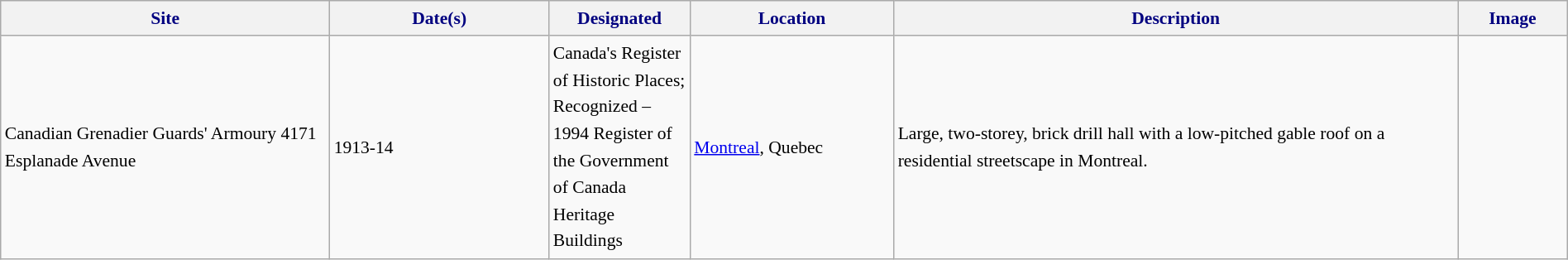<table class="wikitable sortable" style="font-size:90%;width:100%;border:0px;text-align:left;line-height:150%;">
<tr>
<th style="background: #f2f2f2; color: #000080" width="21%">Site</th>
<th style="background: #f2f2f2; color: #000080" width="14%">Date(s)</th>
<th style="background: #f2f2f2; color: #000080" width="9%">Designated</th>
<th style="background: #f2f2f2; color: #000080" width="13%">Location</th>
<th style="background: #f2f2f2; color: #000080" width="36%" class="unsortable">Description</th>
<th style="background: #f2f2f2; color: #000080" width="7%" class="unsortable">Image</th>
</tr>
<tr>
<td>Canadian Grenadier Guards' Armoury 4171 Esplanade Avenue</td>
<td>1913-14</td>
<td>Canada's Register of Historic Places; Recognized – 1994 Register of the Government of Canada Heritage Buildings</td>
<td><a href='#'>Montreal</a>, Quebec</td>
<td>Large, two-storey, brick drill hall with a low-pitched gable roof on a residential streetscape in Montreal.</td>
<td></td>
</tr>
<tr>
</tr>
</table>
